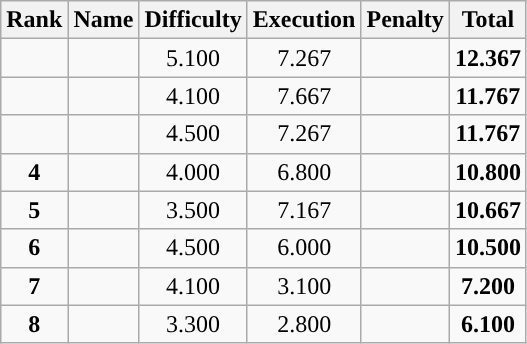<table class="wikitable sortable" style="text-align:center">
<tr>
<th>Rank</th>
<th>Name</th>
<th>Difficulty</th>
<th>Execution</th>
<th>Penalty</th>
<th>Total</th>
</tr>
<tr>
<td></td>
<td align="left"></td>
<td>5.100</td>
<td>7.267</td>
<td></td>
<td><strong>12.367</strong></td>
</tr>
<tr>
<td></td>
<td align="left"></td>
<td>4.100</td>
<td>7.667</td>
<td></td>
<td><strong>11.767</strong></td>
</tr>
<tr>
<td></td>
<td align="left"></td>
<td>4.500</td>
<td>7.267</td>
<td></td>
<td><strong>11.767</strong></td>
</tr>
<tr>
<td><strong>4</strong></td>
<td align="left"></td>
<td>4.000</td>
<td>6.800</td>
<td></td>
<td><strong>10.800</strong></td>
</tr>
<tr>
<td><strong>5</strong></td>
<td align="left"></td>
<td>3.500</td>
<td>7.167</td>
<td></td>
<td><strong>10.667</strong></td>
</tr>
<tr>
<td><strong>6</strong></td>
<td align="left"></td>
<td>4.500</td>
<td>6.000</td>
<td></td>
<td><strong>10.500</strong></td>
</tr>
<tr>
<td><strong>7</strong></td>
<td align="left"></td>
<td>4.100</td>
<td>3.100</td>
<td></td>
<td><strong>7.200</strong></td>
</tr>
<tr>
<td><strong>8</strong></td>
<td align="left"></td>
<td>3.300</td>
<td>2.800</td>
<td></td>
<td><strong>6.100</strong></td>
</tr>
</table>
